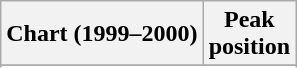<table class="wikitable sortable plainrowheaders" style="text-align:center">
<tr>
<th scope="col">Chart (1999–2000)</th>
<th scope="col">Peak<br>position</th>
</tr>
<tr>
</tr>
<tr>
</tr>
<tr>
</tr>
</table>
